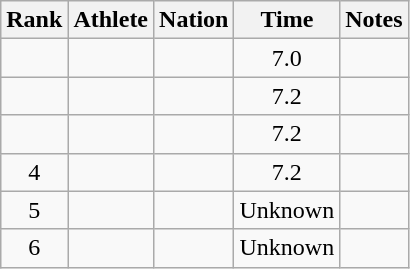<table class="wikitable sortable" style="text-align:center">
<tr>
<th>Rank</th>
<th>Athlete</th>
<th>Nation</th>
<th>Time</th>
<th>Notes</th>
</tr>
<tr>
<td></td>
<td align=left></td>
<td align=left></td>
<td>7.0</td>
<td></td>
</tr>
<tr>
<td></td>
<td align=left></td>
<td align=left></td>
<td>7.2</td>
<td></td>
</tr>
<tr>
<td></td>
<td align=left></td>
<td align=left></td>
<td>7.2</td>
<td></td>
</tr>
<tr>
<td>4</td>
<td align=left></td>
<td align=left></td>
<td>7.2</td>
<td></td>
</tr>
<tr>
<td>5</td>
<td align=left></td>
<td align=left></td>
<td>Unknown</td>
<td></td>
</tr>
<tr>
<td>6</td>
<td align=left></td>
<td align=left></td>
<td>Unknown</td>
<td></td>
</tr>
</table>
